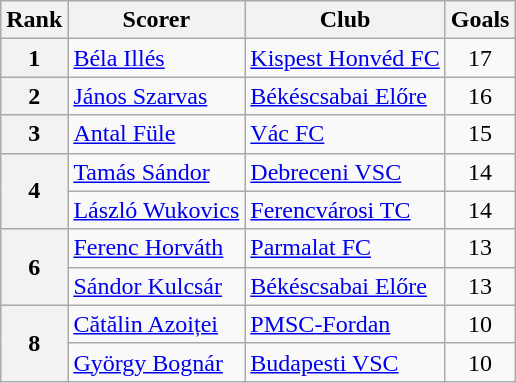<table class="wikitable" style="text-align:center">
<tr>
<th>Rank</th>
<th>Scorer</th>
<th>Club</th>
<th>Goals</th>
</tr>
<tr>
<th rowspan="1">1</th>
<td align=left> <a href='#'>Béla Illés</a></td>
<td align=left><a href='#'>Kispest Honvéd FC</a></td>
<td>17</td>
</tr>
<tr>
<th rowspan="1">2</th>
<td align=left> <a href='#'>János Szarvas</a></td>
<td align=left><a href='#'>Békéscsabai Előre</a></td>
<td>16</td>
</tr>
<tr>
<th rowspan="1">3</th>
<td align=left> <a href='#'>Antal Füle</a></td>
<td align=left><a href='#'>Vác FC</a></td>
<td>15</td>
</tr>
<tr>
<th rowspan="2">4</th>
<td align=left> <a href='#'>Tamás Sándor</a></td>
<td align=left><a href='#'>Debreceni VSC</a></td>
<td>14</td>
</tr>
<tr>
<td align=left> <a href='#'>László Wukovics</a></td>
<td align=left><a href='#'>Ferencvárosi TC</a></td>
<td>14</td>
</tr>
<tr>
<th rowspan="2">6</th>
<td align=left> <a href='#'>Ferenc Horváth</a></td>
<td align=left><a href='#'>Parmalat FC</a></td>
<td>13</td>
</tr>
<tr>
<td align=left> <a href='#'>Sándor Kulcsár</a></td>
<td align=left><a href='#'>Békéscsabai Előre</a></td>
<td>13</td>
</tr>
<tr>
<th rowspan="2">8</th>
<td align=left> <a href='#'>Cătălin Azoiței</a></td>
<td align=left><a href='#'>PMSC-Fordan</a></td>
<td>10</td>
</tr>
<tr>
<td align=left> <a href='#'>György Bognár</a></td>
<td align=left><a href='#'>Budapesti VSC</a></td>
<td>10</td>
</tr>
</table>
